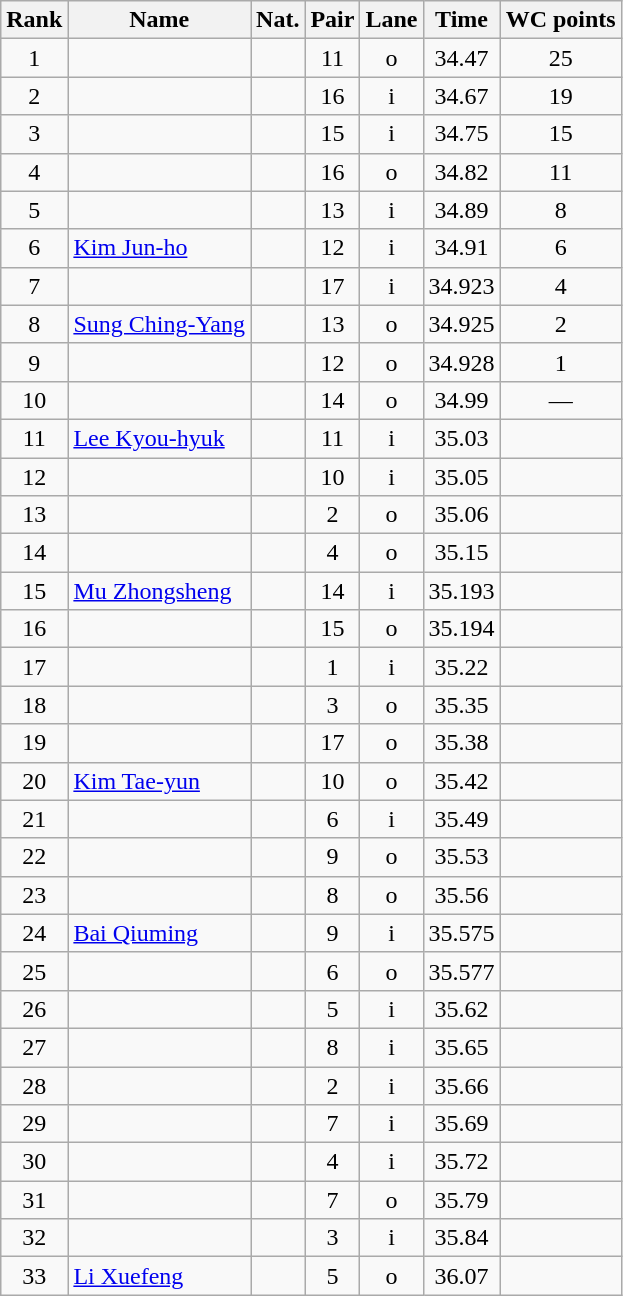<table class="wikitable sortable" style="text-align:center">
<tr>
<th>Rank</th>
<th>Name</th>
<th>Nat.</th>
<th>Pair</th>
<th>Lane</th>
<th>Time</th>
<th>WC points</th>
</tr>
<tr>
<td>1</td>
<td align=left></td>
<td></td>
<td>11</td>
<td>o</td>
<td>34.47</td>
<td>25</td>
</tr>
<tr>
<td>2</td>
<td align=left></td>
<td></td>
<td>16</td>
<td>i</td>
<td>34.67</td>
<td>19</td>
</tr>
<tr>
<td>3</td>
<td align=left></td>
<td></td>
<td>15</td>
<td>i</td>
<td>34.75</td>
<td>15</td>
</tr>
<tr>
<td>4</td>
<td align=left></td>
<td></td>
<td>16</td>
<td>o</td>
<td>34.82</td>
<td>11</td>
</tr>
<tr>
<td>5</td>
<td align=left></td>
<td></td>
<td>13</td>
<td>i</td>
<td>34.89</td>
<td>8</td>
</tr>
<tr>
<td>6</td>
<td align=left><a href='#'>Kim Jun-ho</a></td>
<td></td>
<td>12</td>
<td>i</td>
<td>34.91</td>
<td>6</td>
</tr>
<tr>
<td>7</td>
<td align=left></td>
<td></td>
<td>17</td>
<td>i</td>
<td>34.923</td>
<td>4</td>
</tr>
<tr>
<td>8</td>
<td align=left><a href='#'>Sung Ching-Yang</a></td>
<td></td>
<td>13</td>
<td>o</td>
<td>34.925</td>
<td>2</td>
</tr>
<tr>
<td>9</td>
<td align=left></td>
<td></td>
<td>12</td>
<td>o</td>
<td>34.928</td>
<td>1</td>
</tr>
<tr>
<td>10</td>
<td align=left></td>
<td></td>
<td>14</td>
<td>o</td>
<td>34.99</td>
<td>—</td>
</tr>
<tr>
<td>11</td>
<td align=left><a href='#'>Lee Kyou-hyuk</a></td>
<td></td>
<td>11</td>
<td>i</td>
<td>35.03</td>
<td></td>
</tr>
<tr>
<td>12</td>
<td align=left></td>
<td></td>
<td>10</td>
<td>i</td>
<td>35.05</td>
<td></td>
</tr>
<tr>
<td>13</td>
<td align=left></td>
<td></td>
<td>2</td>
<td>o</td>
<td>35.06</td>
<td></td>
</tr>
<tr>
<td>14</td>
<td align=left></td>
<td></td>
<td>4</td>
<td>o</td>
<td>35.15</td>
<td></td>
</tr>
<tr>
<td>15</td>
<td align=left><a href='#'>Mu Zhongsheng</a></td>
<td></td>
<td>14</td>
<td>i</td>
<td>35.193</td>
<td></td>
</tr>
<tr>
<td>16</td>
<td align=left></td>
<td></td>
<td>15</td>
<td>o</td>
<td>35.194</td>
<td></td>
</tr>
<tr>
<td>17</td>
<td align=left></td>
<td></td>
<td>1</td>
<td>i</td>
<td>35.22</td>
<td></td>
</tr>
<tr>
<td>18</td>
<td align=left></td>
<td></td>
<td>3</td>
<td>o</td>
<td>35.35</td>
<td></td>
</tr>
<tr>
<td>19</td>
<td align=left></td>
<td></td>
<td>17</td>
<td>o</td>
<td>35.38</td>
<td></td>
</tr>
<tr>
<td>20</td>
<td align=left><a href='#'>Kim Tae-yun</a></td>
<td></td>
<td>10</td>
<td>o</td>
<td>35.42</td>
<td></td>
</tr>
<tr>
<td>21</td>
<td align=left></td>
<td></td>
<td>6</td>
<td>i</td>
<td>35.49</td>
<td></td>
</tr>
<tr>
<td>22</td>
<td align=left></td>
<td></td>
<td>9</td>
<td>o</td>
<td>35.53</td>
<td></td>
</tr>
<tr>
<td>23</td>
<td align=left></td>
<td></td>
<td>8</td>
<td>o</td>
<td>35.56</td>
<td></td>
</tr>
<tr>
<td>24</td>
<td align=left><a href='#'>Bai Qiuming</a></td>
<td></td>
<td>9</td>
<td>i</td>
<td>35.575</td>
<td></td>
</tr>
<tr>
<td>25</td>
<td align=left></td>
<td></td>
<td>6</td>
<td>o</td>
<td>35.577</td>
<td></td>
</tr>
<tr>
<td>26</td>
<td align=left></td>
<td></td>
<td>5</td>
<td>i</td>
<td>35.62</td>
<td></td>
</tr>
<tr>
<td>27</td>
<td align=left></td>
<td></td>
<td>8</td>
<td>i</td>
<td>35.65</td>
<td></td>
</tr>
<tr>
<td>28</td>
<td align=left></td>
<td></td>
<td>2</td>
<td>i</td>
<td>35.66</td>
<td></td>
</tr>
<tr>
<td>29</td>
<td align=left></td>
<td></td>
<td>7</td>
<td>i</td>
<td>35.69</td>
<td></td>
</tr>
<tr>
<td>30</td>
<td align=left></td>
<td></td>
<td>4</td>
<td>i</td>
<td>35.72</td>
<td></td>
</tr>
<tr>
<td>31</td>
<td align=left></td>
<td></td>
<td>7</td>
<td>o</td>
<td>35.79</td>
<td></td>
</tr>
<tr>
<td>32</td>
<td align=left></td>
<td></td>
<td>3</td>
<td>i</td>
<td>35.84</td>
<td></td>
</tr>
<tr>
<td>33</td>
<td align=left><a href='#'>Li Xuefeng</a></td>
<td></td>
<td>5</td>
<td>o</td>
<td>36.07</td>
<td></td>
</tr>
</table>
